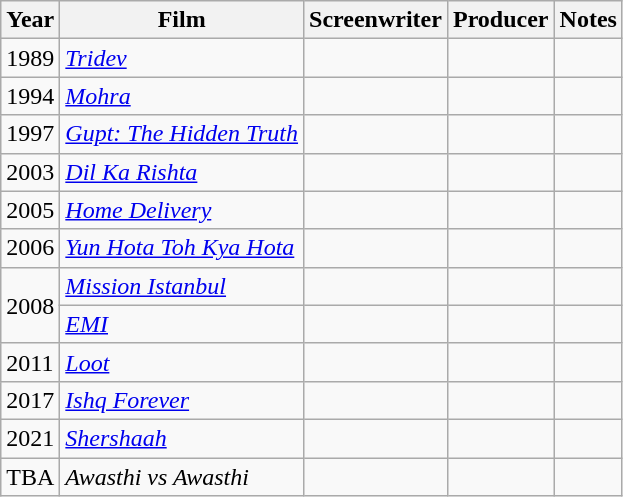<table class="wikitable sortable">
<tr>
<th>Year</th>
<th>Film</th>
<th>Screenwriter</th>
<th>Producer</th>
<th>Notes</th>
</tr>
<tr>
<td>1989</td>
<td><em><a href='#'>Tridev</a></em></td>
<td></td>
<td></td>
<td></td>
</tr>
<tr>
<td>1994</td>
<td><em><a href='#'>Mohra</a></em></td>
<td></td>
<td></td>
<td></td>
</tr>
<tr>
<td>1997</td>
<td><em><a href='#'>Gupt: The Hidden Truth</a></em></td>
<td></td>
<td></td>
<td></td>
</tr>
<tr>
<td>2003</td>
<td><em><a href='#'>Dil Ka Rishta</a></em></td>
<td></td>
<td></td>
<td></td>
</tr>
<tr>
<td>2005</td>
<td><em><a href='#'>Home Delivery</a></em></td>
<td></td>
<td></td>
<td></td>
</tr>
<tr>
<td>2006</td>
<td><em><a href='#'>Yun Hota Toh Kya Hota</a></em></td>
<td></td>
<td></td>
<td></td>
</tr>
<tr>
<td rowspan="2">2008</td>
<td><em><a href='#'>Mission Istanbul</a></em></td>
<td></td>
<td></td>
<td></td>
</tr>
<tr>
<td><a href='#'><em>EMI</em></a></td>
<td></td>
<td></td>
<td></td>
</tr>
<tr>
<td>2011</td>
<td><a href='#'><em>Loot</em></a></td>
<td></td>
<td></td>
<td></td>
</tr>
<tr>
<td>2017</td>
<td><em><a href='#'>Ishq Forever</a></em></td>
<td></td>
<td></td>
<td></td>
</tr>
<tr>
<td>2021</td>
<td><em><a href='#'>Shershaah</a></em></td>
<td></td>
<td></td>
<td></td>
</tr>
<tr>
<td>TBA</td>
<td><em>Awasthi vs Awasthi</em></td>
<td></td>
<td></td>
<td></td>
</tr>
</table>
